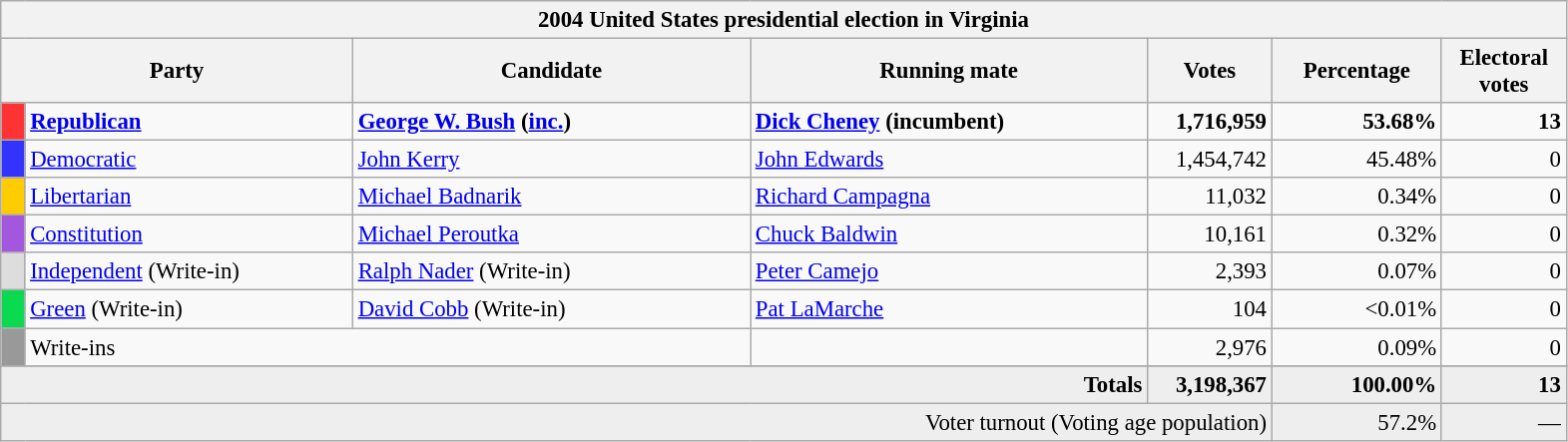<table class="wikitable" style="font-size: 95%;">
<tr>
<th colspan="7">2004 United States presidential election in Virginia</th>
</tr>
<tr>
<th colspan="2" style="width: 15em">Party</th>
<th style="width: 17em">Candidate</th>
<th style="width: 17em">Running mate</th>
<th style="width: 5em">Votes</th>
<th style="width: 7em">Percentage</th>
<th style="width: 5em">Electoral votes</th>
</tr>
<tr>
<th style="background-color:#FF3333; width: 3px"></th>
<td style="width: 130px"><strong><a href='#'>Republican</a></strong></td>
<td><strong><a href='#'>George W. Bush</a></strong> <strong>(<a href='#'>inc.</a>)</strong></td>
<td><strong><a href='#'>Dick Cheney</a></strong> <strong>(incumbent)</strong></td>
<td align="right"><strong>1,716,959</strong></td>
<td align="right"><strong>53.68%</strong></td>
<td align="right"><strong>13</strong></td>
</tr>
<tr>
<th style="background-color:#3333FF; width: 3px"></th>
<td style="width: 130px"><a href='#'>Democratic</a></td>
<td><a href='#'>John Kerry</a></td>
<td><a href='#'>John Edwards</a></td>
<td align="right">1,454,742</td>
<td align="right">45.48%</td>
<td align="right">0</td>
</tr>
<tr>
<th style="background-color:#FC0; width: 3px"></th>
<td style="width: 130px"><a href='#'>Libertarian</a></td>
<td><a href='#'>Michael Badnarik</a></td>
<td><a href='#'>Richard Campagna</a></td>
<td align="right">11,032</td>
<td align="right">0.34%</td>
<td align="right">0</td>
</tr>
<tr>
<th style="background-color:#A356DE; width: 3px"></th>
<td style="width: 130px"><a href='#'>Constitution</a></td>
<td><a href='#'>Michael Peroutka</a></td>
<td><a href='#'>Chuck Baldwin</a></td>
<td align="right">10,161</td>
<td align="right">0.32%</td>
<td align="right">0</td>
</tr>
<tr>
<th style="background-color:#DDDDDD; width: 3px"></th>
<td style="width: 130px"><a href='#'>Independent</a> (Write-in)</td>
<td><a href='#'>Ralph Nader</a> (Write-in)</td>
<td><a href='#'>Peter Camejo</a></td>
<td align="right">2,393</td>
<td align="right">0.07%</td>
<td align="right">0</td>
</tr>
<tr>
<th style="background-color:#0BDA51; width: 3px"></th>
<td style="width: 130px"><a href='#'>Green</a> (Write-in)</td>
<td><a href='#'>David Cobb</a> (Write-in)</td>
<td><a href='#'>Pat LaMarche</a></td>
<td align="right">104</td>
<td align="right"><0.01%</td>
<td align="right">0</td>
</tr>
<tr>
<th style="background-color:#999999; width: 3px"></th>
<td colspan="2">Write-ins</td>
<td></td>
<td align="right">2,976</td>
<td align="right">0.09%</td>
<td align="right">0</td>
</tr>
<tr>
</tr>
<tr bgcolor="#EEEEEE">
<td colspan="4" align="right"><strong>Totals</strong></td>
<td align="right"><strong>3,198,367</strong></td>
<td align="right"><strong>100.00%</strong></td>
<td align="right"><strong>13</strong></td>
</tr>
<tr bgcolor="#EEEEEE">
<td colspan="5" align="right">Voter turnout (Voting age population)</td>
<td colspan="1" align="right">57.2%</td>
<td align="right">—</td>
</tr>
</table>
